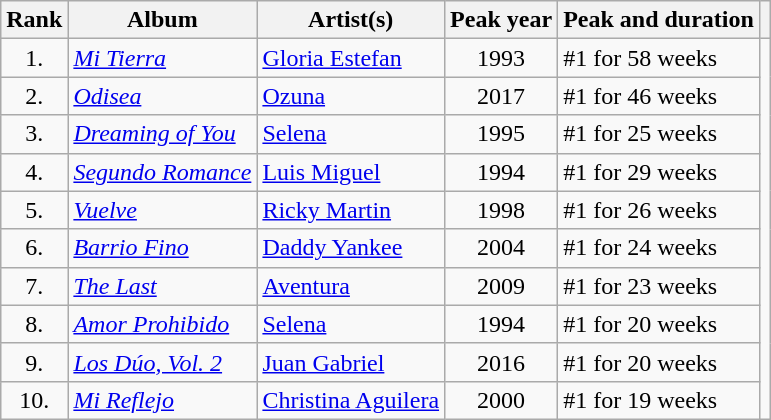<table class="wikitable">
<tr>
<th>Rank</th>
<th>Album</th>
<th>Artist(s)</th>
<th>Peak year</th>
<th>Peak and duration</th>
<th></th>
</tr>
<tr>
<td align="center">1.</td>
<td><em><a href='#'>Mi Tierra</a></em></td>
<td><a href='#'>Gloria Estefan</a></td>
<td align="center">1993</td>
<td>#1 for 58 weeks</td>
<td rowspan="10"></td>
</tr>
<tr>
<td align="center">2.</td>
<td><em><a href='#'>Odisea</a></em></td>
<td><a href='#'>Ozuna</a></td>
<td align="center">2017</td>
<td>#1 for 46 weeks</td>
</tr>
<tr>
<td align="center">3.</td>
<td><em><a href='#'>Dreaming of You</a></em></td>
<td><a href='#'>Selena</a></td>
<td align="center">1995</td>
<td>#1 for 25 weeks</td>
</tr>
<tr>
<td align="center">4.</td>
<td><em><a href='#'>Segundo Romance</a></em></td>
<td><a href='#'>Luis Miguel</a></td>
<td align="center">1994</td>
<td>#1 for 29 weeks</td>
</tr>
<tr>
<td align="center">5.</td>
<td><em><a href='#'>Vuelve</a></em></td>
<td><a href='#'>Ricky Martin</a></td>
<td align="center">1998</td>
<td>#1 for 26 weeks</td>
</tr>
<tr>
<td align="center">6.</td>
<td><em><a href='#'>Barrio Fino</a></em></td>
<td><a href='#'>Daddy Yankee</a></td>
<td align="center">2004</td>
<td>#1 for 24 weeks</td>
</tr>
<tr>
<td align="center">7.</td>
<td><em><a href='#'>The Last</a></em></td>
<td><a href='#'>Aventura</a></td>
<td align="center">2009</td>
<td>#1 for 23 weeks</td>
</tr>
<tr>
<td align="center">8.</td>
<td><em><a href='#'>Amor Prohibido</a></em></td>
<td><a href='#'>Selena</a></td>
<td align="center">1994</td>
<td>#1 for 20 weeks</td>
</tr>
<tr>
<td align="center">9.</td>
<td><em><a href='#'>Los Dúo, Vol. 2</a></em></td>
<td><a href='#'>Juan Gabriel</a></td>
<td align="center">2016</td>
<td>#1 for 20 weeks</td>
</tr>
<tr>
<td align="center">10.</td>
<td><em><a href='#'>Mi Reflejo</a></em></td>
<td><a href='#'>Christina Aguilera</a></td>
<td align="center">2000</td>
<td>#1 for 19 weeks</td>
</tr>
</table>
